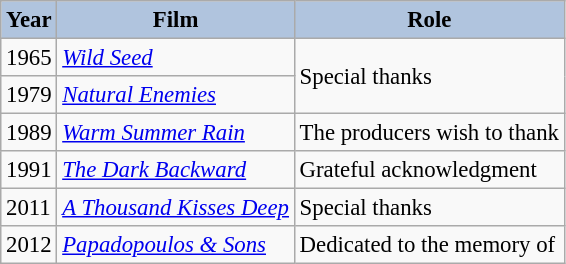<table class="wikitable" style="font-size:95%;">
<tr>
<th style="background:#B0C4DE;">Year</th>
<th style="background:#B0C4DE;">Film</th>
<th style="background:#B0C4DE;">Role</th>
</tr>
<tr>
<td>1965</td>
<td><em><a href='#'>Wild Seed</a></em></td>
<td rowspan=2>Special thanks</td>
</tr>
<tr>
<td>1979</td>
<td><em><a href='#'>Natural Enemies</a></em></td>
</tr>
<tr>
<td>1989</td>
<td><em><a href='#'>Warm Summer Rain</a></em></td>
<td>The producers wish to thank</td>
</tr>
<tr>
<td>1991</td>
<td><em><a href='#'>The Dark Backward</a></em></td>
<td>Grateful acknowledgment</td>
</tr>
<tr>
<td>2011</td>
<td><em><a href='#'>A Thousand Kisses Deep</a></em></td>
<td>Special thanks</td>
</tr>
<tr>
<td>2012</td>
<td><em><a href='#'>Papadopoulos & Sons</a></em></td>
<td>Dedicated to the memory of</td>
</tr>
</table>
